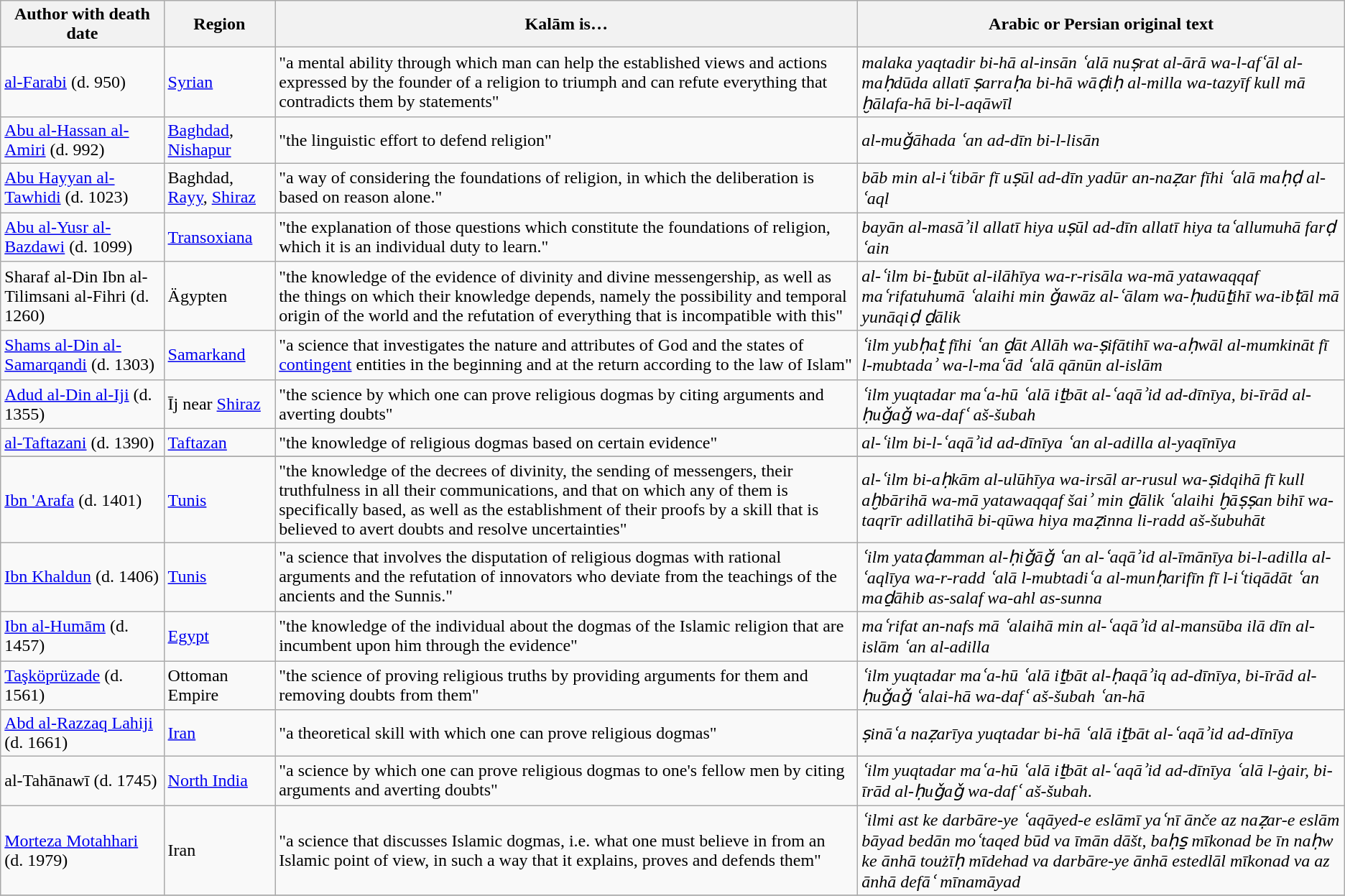<table class="wikitable">
<tr>
<th>Author with death date</th>
<th>Region</th>
<th>Kalām is…</th>
<th>Arabic or Persian original text</th>
</tr>
<tr>
<td><a href='#'>al-Farabi</a> (d. 950)</td>
<td><a href='#'>Syrian</a></td>
<td>"a mental ability through which man can help the established views and actions expressed by the founder of a religion to triumph and can refute everything that contradicts them by statements"</td>
<td><em>malaka yaqtadir bi-hā al-insān ʿalā nuṣrat al-ārā wa-l-afʿāl al-maḥdūda allatī ṣarraḥa bi-hā wāḍiḥ al-milla wa-tazyīf kull mā ḫālafa-hā bi-l-aqāwīl</em></td>
</tr>
<tr>
<td><a href='#'>Abu al-Hassan al-Amiri</a> (d. 992)</td>
<td><a href='#'>Baghdad</a>, <a href='#'>Nishapur</a></td>
<td>"the linguistic effort to defend religion"</td>
<td><em>al-muǧāhada ʿan ad-dīn bi-l-lisān</em></td>
</tr>
<tr>
<td><a href='#'>Abu Hayyan al-Tawhidi</a> (d. 1023)</td>
<td>Baghdad, <a href='#'>Rayy</a>, <a href='#'>Shiraz</a></td>
<td>"a way of considering the foundations of religion, in which the deliberation is based on reason alone."</td>
<td><em>bāb min al-iʿtibār fī uṣūl ad-dīn yadūr an-naẓar fīhi ʿalā maḥḍ al-ʿaql</em></td>
</tr>
<tr>
<td><a href='#'>Abu al-Yusr al-Bazdawi</a> (d. 1099)</td>
<td><a href='#'>Transoxiana</a></td>
<td>"the explanation of those questions which constitute the foundations of religion, which it is an individual duty to learn."</td>
<td><em>bayān al-masāʾil allatī hiya uṣūl ad-dīn allatī hiya taʿallumuhā farḍ ʿain</em></td>
</tr>
<tr>
<td>Sharaf al-Din Ibn al-Tilimsani al-Fihri (d. 1260)</td>
<td>Ägypten</td>
<td>"the knowledge of the evidence of divinity and divine messengership, as well as the things on which their knowledge depends, namely the possibility and temporal origin of the world and the refutation of everything that is incompatible with this"</td>
<td><em>al-ʿilm bi-ṯubūt al-ilāhīya wa-r-risāla wa-mā yatawaqqaf maʿrifatuhumā ʿalaihi min ǧawāz al-ʿālam wa-ḥudūṯihī wa-ibṭāl mā yunāqiḍ ḏālik</em></td>
</tr>
<tr>
<td><a href='#'>Shams al-Din al-Samarqandi</a> (d. 1303)</td>
<td><a href='#'>Samarkand</a></td>
<td>"a science that investigates the nature and attributes of God and the states of <a href='#'>contingent</a> entities in the beginning and at the return according to the law of Islam"</td>
<td><em>ʿilm yubḥaṯ fīhi ʿan ḏāt Allāh wa-ṣifātihī wa-aḥwāl al-mumkināt fī l-mubtadaʾ wa-l-maʿād ʿalā qānūn al-islām</em></td>
</tr>
<tr>
<td><a href='#'>Adud al-Din al-Iji</a> (d. 1355)</td>
<td>Īj near <a href='#'>Shiraz</a></td>
<td>"the science by which one can prove religious dogmas by citing arguments and averting doubts"</td>
<td><em>ʿilm yuqtadar maʿa-hū ʿalā iṯbāt al-ʿaqāʾid ad-dīnīya, bi-īrād al-ḥuǧaǧ wa-dafʿ aš-šubah</em></td>
</tr>
<tr>
<td><a href='#'>al-Taftazani</a> (d. 1390)</td>
<td><a href='#'>Taftazan</a></td>
<td>"the knowledge of religious dogmas based on certain evidence"</td>
<td><em>al-ʿilm bi-l-ʿaqāʾid ad-dīnīya ʿan al-adilla al-yaqīnīya</em></td>
</tr>
<tr>
</tr>
<tr>
<td><a href='#'>Ibn 'Arafa</a> (d. 1401)</td>
<td><a href='#'>Tunis</a></td>
<td>"the knowledge of the decrees of divinity, the sending of messengers, their truthfulness in all their communications, and that on which any of them is specifically based, as well as the establishment of their proofs by a skill that is believed to avert doubts and resolve uncertainties"</td>
<td><em>al-ʿilm bi-aḥkām al-ulūhīya wa-irsāl ar-rusul wa-ṣidqihā fī kull aḫbārihā wa-mā yatawaqqaf šaiʾ min ḏālik ʿalaihi ḫāṣṣan bihī wa-taqrīr adillatihā bi-qūwa hiya maẓinna li-radd aš-šubuhāt</em></td>
</tr>
<tr>
<td><a href='#'>Ibn Khaldun</a> (d. 1406)</td>
<td><a href='#'>Tunis</a></td>
<td>"a science that involves the disputation of religious dogmas with rational arguments and the refutation of innovators who deviate from the teachings of the ancients and the Sunnis."</td>
<td><em>ʿilm yataḍamman al-ḥiǧāǧ ʿan al-ʿaqāʾid al-īmānīya bi-l-adilla al-ʿaqlīya wa-r-radd ʿalā l-mubtadiʿa al-munḥarifīn fī l-iʿtiqādāt ʿan maḏāhib as-salaf wa-ahl as-sunna</em></td>
</tr>
<tr>
<td><a href='#'>Ibn al-Humām</a> (d. 1457)</td>
<td><a href='#'>Egypt</a></td>
<td>"the knowledge of the individual about the dogmas of the Islamic religion that are incumbent upon him through the evidence"</td>
<td><em>maʿrifat an-nafs mā ʿalaihā min al-ʿaqāʾid al-mansūba ilā dīn al-islām ʿan al-adilla</em></td>
</tr>
<tr>
<td><a href='#'>Taşköprüzade</a> (d. 1561)</td>
<td>Ottoman Empire</td>
<td>"the science of proving religious truths by providing arguments for them and removing doubts from them"</td>
<td><em>ʿilm yuqtadar maʿa-hū ʿalā iṯbāt al-ḥaqāʾiq ad-dīnīya, bi-īrād al-ḥuǧaǧ ʿalai-hā wa-dafʿ aš-šubah ʿan-hā</em></td>
</tr>
<tr>
<td><a href='#'>Abd al-Razzaq Lahiji</a> (d. 1661)</td>
<td><a href='#'>Iran</a></td>
<td>"a theoretical skill with which one can prove religious dogmas"</td>
<td><em>ṣināʿa naẓarīya yuqtadar bi-hā ʿalā iṯbāt al-ʿaqāʾid ad-dīnīya</em></td>
</tr>
<tr>
<td>al-Tahānawī (d. 1745)</td>
<td><a href='#'>North India</a></td>
<td>"a science by which one can prove religious dogmas to one's fellow men by citing arguments and averting doubts"</td>
<td><em>ʿilm yuqtadar maʿa-hū ʿalā iṯbāt al-ʿaqāʾid ad-dīnīya ʿalā l-ġair, bi-īrād al-ḥuǧaǧ wa-dafʿ aš-šubah</em>.</td>
</tr>
<tr>
<td><a href='#'>Morteza Motahhari</a> (d. 1979)</td>
<td>Iran</td>
<td>"a science that discusses Islamic dogmas, i.e. what one must believe in from an Islamic point of view, in such a way that it explains, proves and defends them"</td>
<td><em>ʿilmi ast ke darbāre-ye ʿaqāyed-e eslāmī yaʿnī ānče az naẓar-e eslām bāyad bedān moʿtaqed būd va īmān dāšt, baḥs̱ mīkonad be īn naḥw ke ānhā toużīḥ mīdehad va darbāre-ye ānhā estedlāl mīkonad va az ānhā defāʿ mīnamāyad</em></td>
</tr>
<tr>
</tr>
</table>
